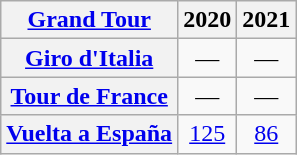<table class="wikitable plainrowheaders">
<tr>
<th scope="col"><a href='#'>Grand Tour</a></th>
<th scope="col">2020</th>
<th scope="col">2021</th>
</tr>
<tr style="text-align:center;">
<th scope="row"> <a href='#'>Giro d'Italia</a></th>
<td>—</td>
<td>—</td>
</tr>
<tr style="text-align:center;">
<th scope="row"> <a href='#'>Tour de France</a></th>
<td>—</td>
<td>—</td>
</tr>
<tr style="text-align:center;">
<th scope="row"> <a href='#'>Vuelta a España</a></th>
<td><a href='#'>125</a></td>
<td><a href='#'>86</a></td>
</tr>
</table>
